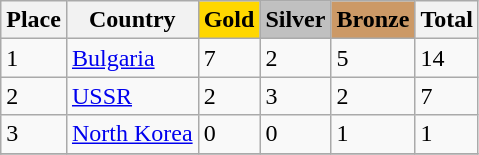<table class="wikitable">
<tr>
<th>Place</th>
<th>Country</th>
<th style="background-color:#FFD700;">Gold</th>
<th style="background-color:#C0C0C0;">Silver</th>
<th style="background-color:#CC9966;">Bronze</th>
<th>Total</th>
</tr>
<tr>
<td>1</td>
<td> <a href='#'>Bulgaria</a></td>
<td>7</td>
<td>2</td>
<td>5</td>
<td>14</td>
</tr>
<tr>
<td>2</td>
<td> <a href='#'>USSR</a></td>
<td>2</td>
<td>3</td>
<td>2</td>
<td>7</td>
</tr>
<tr>
<td>3</td>
<td> <a href='#'>North Korea</a></td>
<td>0</td>
<td>0</td>
<td>1</td>
<td>1</td>
</tr>
<tr>
</tr>
</table>
